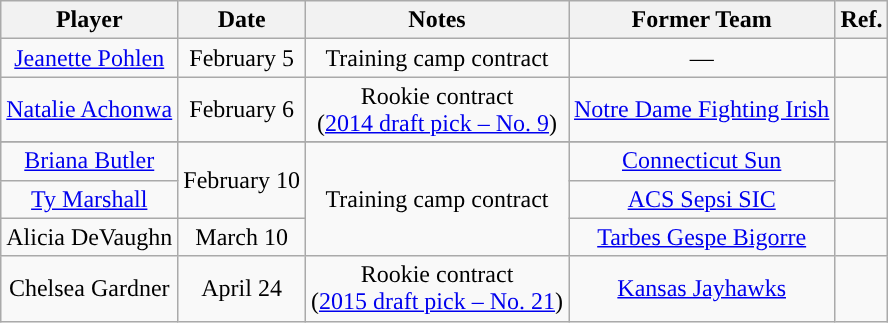<table class="wikitable sortable" style="text-align: center">
<tr>
<th>Player</th>
<th>Date</th>
<th>Notes</th>
<th>Former Team</th>
<th>Ref.</th>
</tr>
<tr>
<td><a href='#'>Jeanette Pohlen</a></td>
<td>February 5</td>
<td>Training camp contract</td>
<td>—</td>
<td></td>
</tr>
<tr>
<td><a href='#'>Natalie Achonwa</a></td>
<td>February 6</td>
<td>Rookie contract<br>(<a href='#'>2014 draft pick – No. 9</a>)</td>
<td><a href='#'>Notre Dame Fighting Irish</a></td>
<td></td>
</tr>
<tr>
</tr>
<tr>
<td><a href='#'>Briana Butler</a></td>
<td rowspan=2>February 10</td>
<td rowspan=3>Training camp contract</td>
<td><a href='#'>Connecticut Sun</a></td>
<td rowspan=2></td>
</tr>
<tr>
<td><a href='#'>Ty Marshall</a></td>
<td><a href='#'>ACS Sepsi SIC</a><br></td>
</tr>
<tr>
<td>Alicia DeVaughn</td>
<td>March 10</td>
<td><a href='#'>Tarbes Gespe Bigorre</a><br></td>
<td></td>
</tr>
<tr>
<td>Chelsea Gardner</td>
<td>April 24</td>
<td>Rookie contract<br>(<a href='#'>2015 draft pick – No. 21</a>)</td>
<td><a href='#'>Kansas Jayhawks</a></td>
<td></td>
</tr>
</table>
